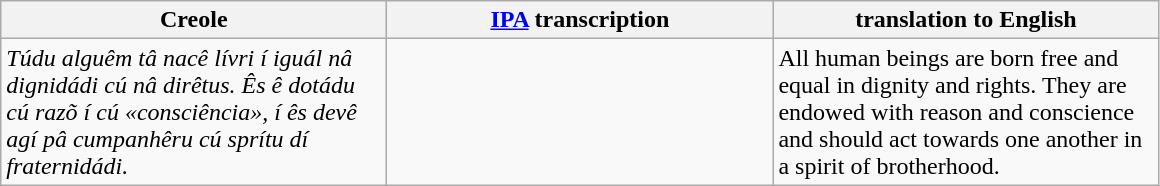<table class="wikitable">
<tr>
<th width="250">Creole</th>
<th width="250"><a href='#'>IPA</a> transcription</th>
<th width="250">translation to English</th>
</tr>
<tr>
<td><em>Túdu alguêm tâ nacê lívri í iguál nâ dignidádi cú nâ dirêtus. Ês ê dotádu cú razõ í cú «consciência», í ês devê agí pâ cumpanhêru cú sprítu dí fraternidádi.</em></td>
<td></td>
<td>All human beings are born free and equal in dignity and rights. They are endowed with reason and conscience and should act towards one another in a spirit of brotherhood.</td>
</tr>
</table>
